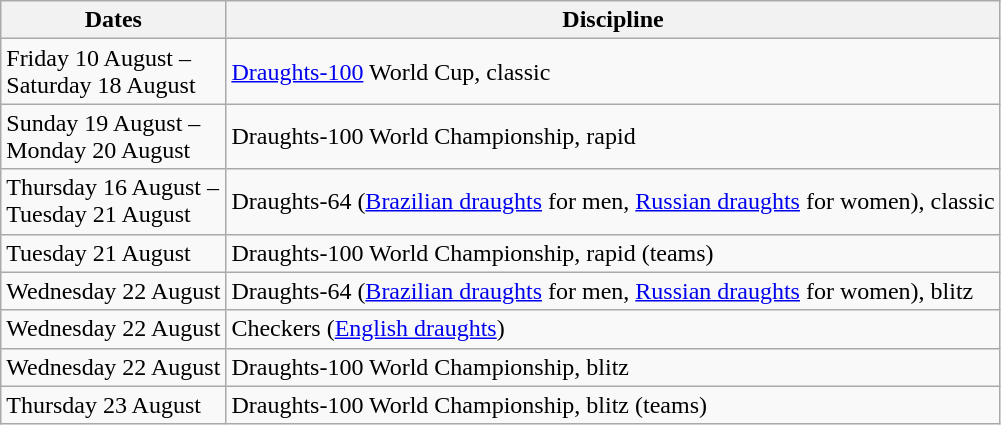<table class=wikitable>
<tr>
<th>Dates</th>
<th>Discipline</th>
</tr>
<tr>
<td>Friday 10 August –<br> Saturday 18 August</td>
<td><a href='#'>Draughts-100</a> World Cup, classic</td>
</tr>
<tr>
<td>Sunday 19 August –<br>Monday 20 August</td>
<td>Draughts-100 World Championship, rapid</td>
</tr>
<tr>
<td>Thursday 16 August –<br>Tuesday 21 August</td>
<td>Draughts-64 (<a href='#'>Brazilian draughts</a> for men, <a href='#'>Russian draughts</a> for women), classic</td>
</tr>
<tr>
<td>Tuesday 21 August</td>
<td>Draughts-100 World Championship, rapid (teams)</td>
</tr>
<tr>
<td>Wednesday 22 August</td>
<td>Draughts-64 (<a href='#'>Brazilian draughts</a> for men, <a href='#'>Russian draughts</a> for women), blitz</td>
</tr>
<tr>
<td>Wednesday 22 August</td>
<td>Checkers (<a href='#'>English draughts</a>)</td>
</tr>
<tr>
<td>Wednesday 22 August</td>
<td>Draughts-100 World Championship, blitz</td>
</tr>
<tr>
<td>Thursday 23 August</td>
<td>Draughts-100 World Championship, blitz (teams)</td>
</tr>
</table>
